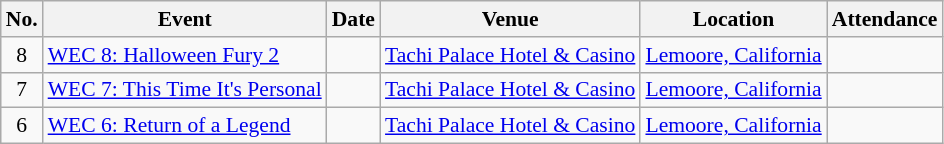<table class="sortable wikitable succession-box" style="font-size:90%;">
<tr>
<th>No.</th>
<th>Event</th>
<th>Date</th>
<th>Venue</th>
<th>Location</th>
<th>Attendance</th>
</tr>
<tr>
<td align=center>8</td>
<td><a href='#'> WEC 8: Halloween Fury 2</a></td>
<td></td>
<td><a href='#'>Tachi Palace Hotel & Casino</a></td>
<td><a href='#'>Lemoore, California</a></td>
<td></td>
</tr>
<tr>
<td align=center>7</td>
<td><a href='#'> WEC 7: This Time It's Personal</a></td>
<td></td>
<td><a href='#'>Tachi Palace Hotel & Casino</a></td>
<td><a href='#'>Lemoore, California</a></td>
<td></td>
</tr>
<tr>
<td align=center>6</td>
<td><a href='#'>WEC 6: Return of a Legend</a></td>
<td></td>
<td><a href='#'>Tachi Palace Hotel & Casino</a></td>
<td><a href='#'>Lemoore, California</a></td>
<td></td>
</tr>
</table>
